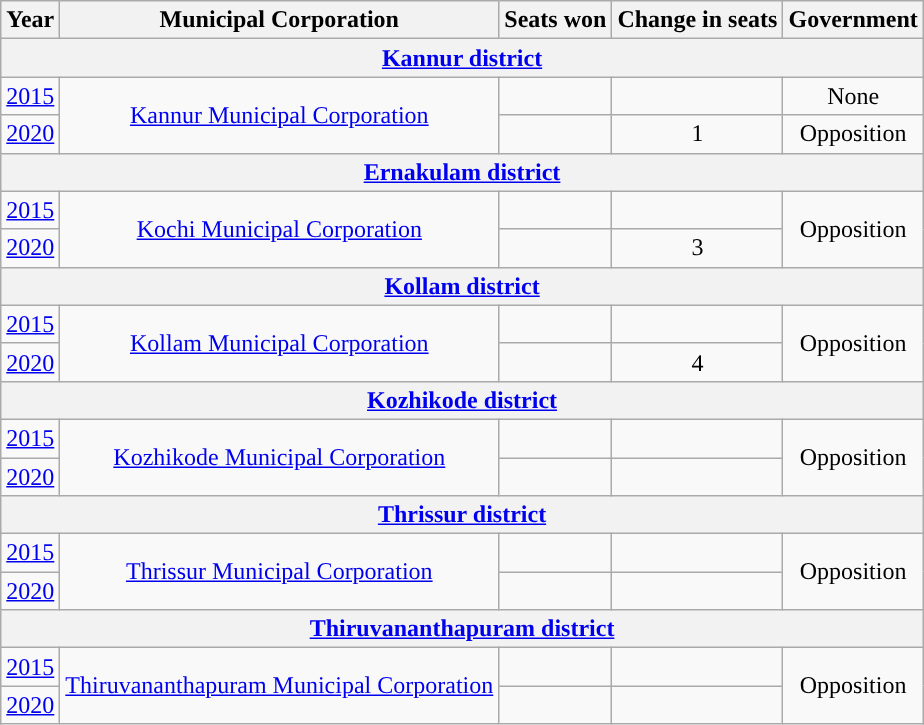<table class="wikitable" style="text-align:center">
<tr>
<th Style="background-color:">Year</th>
<th Style="background-color:">Municipal Corporation</th>
<th Style="background-color:">Seats won</th>
<th Style="background-color:">Change in seats</th>
<th Style="background-color:">Government</th>
</tr>
<tr>
<th colspan=8><a href='#'>Kannur district</a></th>
</tr>
<tr>
<td><a href='#'>2015</a></td>
<td rowspan=2><a href='#'>Kannur Municipal Corporation</a></td>
<td></td>
<td></td>
<td>None</td>
</tr>
<tr>
<td><a href='#'>2020</a></td>
<td></td>
<td>1</td>
<td>Opposition</td>
</tr>
<tr>
<th colspan=8><a href='#'>Ernakulam district</a></th>
</tr>
<tr>
<td><a href='#'>2015</a></td>
<td rowspan=2><a href='#'>Kochi Municipal Corporation</a></td>
<td></td>
<td></td>
<td rowspan=2>Opposition</td>
</tr>
<tr>
<td><a href='#'>2020</a></td>
<td></td>
<td>3</td>
</tr>
<tr>
<th colspan=8><a href='#'>Kollam district</a></th>
</tr>
<tr>
<td><a href='#'>2015</a></td>
<td rowspan=2><a href='#'>Kollam Municipal Corporation</a></td>
<td></td>
<td></td>
<td rowspan=2>Opposition</td>
</tr>
<tr>
<td><a href='#'>2020</a></td>
<td></td>
<td>4</td>
</tr>
<tr>
<th colspan=8><a href='#'>Kozhikode district</a></th>
</tr>
<tr>
<td><a href='#'>2015</a></td>
<td rowspan=2><a href='#'>Kozhikode Municipal Corporation</a></td>
<td></td>
<td></td>
<td rowspan=2>Opposition</td>
</tr>
<tr>
<td><a href='#'>2020</a></td>
<td></td>
<td></td>
</tr>
<tr>
<th colspan=8><a href='#'>Thrissur district</a></th>
</tr>
<tr>
<td><a href='#'>2015</a></td>
<td rowspan=2><a href='#'>Thrissur Municipal Corporation</a></td>
<td></td>
<td></td>
<td rowspan=2>Opposition</td>
</tr>
<tr>
<td><a href='#'>2020</a></td>
<td></td>
<td></td>
</tr>
<tr>
<th colspan=8><a href='#'>Thiruvananthapuram district</a></th>
</tr>
<tr>
<td><a href='#'>2015</a></td>
<td rowspan=2><a href='#'>Thiruvananthapuram Municipal Corporation</a></td>
<td></td>
<td></td>
<td rowspan=2>Opposition</td>
</tr>
<tr>
<td><a href='#'>2020</a></td>
<td></td>
<td></td>
</tr>
</table>
